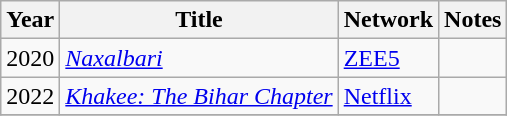<table class="wikitable">
<tr>
<th>Year</th>
<th>Title</th>
<th>Network</th>
<th>Notes</th>
</tr>
<tr>
<td>2020</td>
<td><em><a href='#'>Naxalbari</a></em></td>
<td><a href='#'>ZEE5</a></td>
<td></td>
</tr>
<tr>
<td>2022</td>
<td><em><a href='#'>Khakee: The Bihar Chapter</a></em></td>
<td><a href='#'>Netflix</a></td>
<td></td>
</tr>
<tr>
</tr>
</table>
